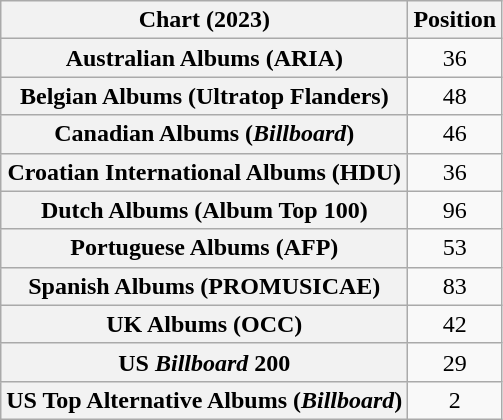<table class="wikitable sortable plainrowheaders" style="text-align:center">
<tr>
<th scope="col">Chart (2023)</th>
<th scope="col">Position</th>
</tr>
<tr>
<th scope="row">Australian Albums (ARIA)</th>
<td>36</td>
</tr>
<tr>
<th scope="row">Belgian Albums (Ultratop Flanders)</th>
<td>48</td>
</tr>
<tr>
<th scope="row">Canadian Albums (<em>Billboard</em>)</th>
<td>46</td>
</tr>
<tr>
<th scope="row">Croatian International Albums (HDU)</th>
<td>36</td>
</tr>
<tr>
<th scope="row">Dutch Albums (Album Top 100)</th>
<td>96</td>
</tr>
<tr>
<th scope="row">Portuguese Albums (AFP)</th>
<td>53</td>
</tr>
<tr>
<th scope="row">Spanish Albums (PROMUSICAE)</th>
<td>83</td>
</tr>
<tr>
<th scope="row">UK Albums (OCC)</th>
<td>42</td>
</tr>
<tr>
<th scope="row">US <em>Billboard</em> 200</th>
<td>29</td>
</tr>
<tr>
<th scope="row">US Top Alternative Albums (<em>Billboard</em>)</th>
<td>2</td>
</tr>
</table>
